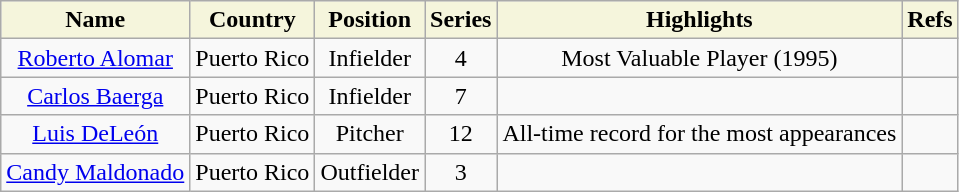<table class="wikitable">
<tr>
<th style="background:#F5F5DC;">Name</th>
<th style="background:#F5F5DC;">Country</th>
<th style="background:#F5F5DC;">Position</th>
<th style="background:#F5F5DC;">Series</th>
<th style="background:#F5F5DC;">Highlights</th>
<th style="background:#F5F5DC;">Refs</th>
</tr>
<tr align=center>
<td><a href='#'>Roberto Alomar</a></td>
<td> Puerto Rico</td>
<td>Infielder</td>
<td>4</td>
<td>Most Valuable Player (1995)</td>
<td></td>
</tr>
<tr align=center>
<td><a href='#'>Carlos Baerga</a></td>
<td> Puerto Rico</td>
<td>Infielder</td>
<td>7</td>
<td></td>
<td></td>
</tr>
<tr align=center>
<td><a href='#'>Luis DeLeón</a></td>
<td> Puerto Rico</td>
<td>Pitcher</td>
<td>12</td>
<td>All-time record for the most appearances</td>
<td></td>
</tr>
<tr align=center>
<td><a href='#'>Candy Maldonado</a></td>
<td> Puerto Rico</td>
<td>Outfielder</td>
<td>3</td>
<td></td>
<td></td>
</tr>
</table>
